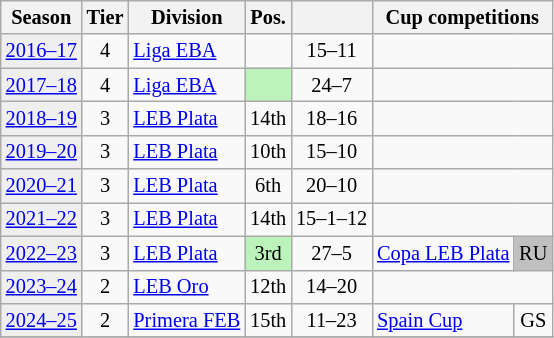<table class="wikitable" style="font-size:85%; text-align:center">
<tr>
<th>Season</th>
<th>Tier</th>
<th>Division</th>
<th>Pos.</th>
<th></th>
<th colspan=2>Cup competitions</th>
</tr>
<tr>
<td bgcolor=#efefef><a href='#'>2016–17</a></td>
<td>4</td>
<td align=left><a href='#'>Liga EBA</a></td>
<td></td>
<td>15–11</td>
<td colspan=2></td>
</tr>
<tr>
<td bgcolor=#efefef><a href='#'>2017–18</a></td>
<td>4</td>
<td align=left><a href='#'>Liga EBA</a></td>
<td bgcolor=#BBF3BB></td>
<td>24–7</td>
<td colspan=2></td>
</tr>
<tr>
<td bgcolor=#efefef><a href='#'>2018–19</a></td>
<td>3</td>
<td align=left><a href='#'>LEB Plata</a></td>
<td>14th</td>
<td>18–16</td>
<td colspan=2></td>
</tr>
<tr>
<td bgcolor=#efefef><a href='#'>2019–20</a></td>
<td>3</td>
<td align=left><a href='#'>LEB Plata</a></td>
<td>10th</td>
<td>15–10</td>
<td colspan=2></td>
</tr>
<tr>
<td bgcolor=#efefef><a href='#'>2020–21</a></td>
<td>3</td>
<td align=left><a href='#'>LEB Plata</a></td>
<td>6th</td>
<td>20–10</td>
</tr>
<tr>
<td bgcolor=#efefef><a href='#'>2021–22</a></td>
<td>3</td>
<td align=left><a href='#'>LEB Plata</a></td>
<td>14th</td>
<td>15–1–12</td>
<td colspan=2></td>
</tr>
<tr>
<td bgcolor=#efefef><a href='#'>2022–23</a></td>
<td>3</td>
<td align=left><a href='#'>LEB Plata</a></td>
<td bgcolor=#BBF3BB>3rd</td>
<td>27–5</td>
<td align=left><a href='#'>Copa LEB Plata</a></td>
<td bgcolor=silver>RU</td>
</tr>
<tr>
<td bgcolor=#efefef><a href='#'>2023–24</a></td>
<td>2</td>
<td align=left><a href='#'>LEB Oro</a></td>
<td>12th</td>
<td>14–20</td>
<td colspan=2></td>
</tr>
<tr>
<td bgcolor=#efefef><a href='#'>2024–25</a></td>
<td>2</td>
<td align=left><a href='#'>Primera FEB</a></td>
<td>15th</td>
<td>11–23</td>
<td align=left><a href='#'>Spain Cup</a></td>
<td>GS</td>
</tr>
<tr>
</tr>
</table>
